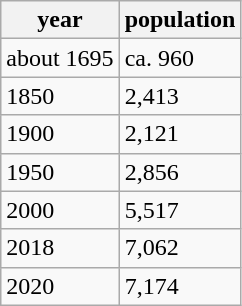<table class="wikitable">
<tr>
<th>year</th>
<th>population</th>
</tr>
<tr>
<td>about 1695</td>
<td>ca. 960</td>
</tr>
<tr>
<td>1850</td>
<td>2,413</td>
</tr>
<tr>
<td>1900</td>
<td>2,121</td>
</tr>
<tr>
<td>1950</td>
<td>2,856</td>
</tr>
<tr>
<td>2000</td>
<td>5,517</td>
</tr>
<tr>
<td>2018</td>
<td>7,062</td>
</tr>
<tr>
<td>2020</td>
<td>7,174</td>
</tr>
</table>
